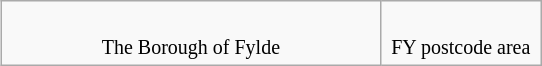<table class="wikitable" align="right">
<tr valign="top" align="center">
<td style="width: 245px;"><br><small>The Borough of Fylde</small></td>
<td style="width: 100px;"><br><small>FY postcode area</small></td>
</tr>
</table>
